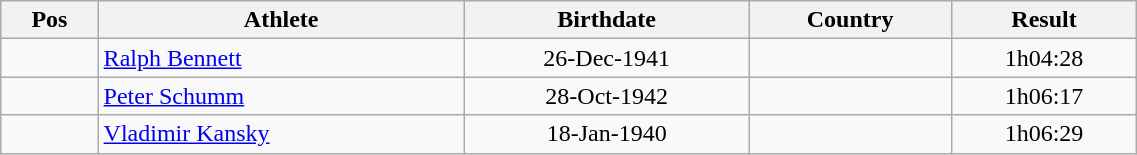<table class="wikitable"  style="text-align:center; width:60%;">
<tr>
<th>Pos</th>
<th>Athlete</th>
<th>Birthdate</th>
<th>Country</th>
<th>Result</th>
</tr>
<tr>
<td align=center></td>
<td align=left><a href='#'>Ralph Bennett</a></td>
<td>26-Dec-1941</td>
<td align=left></td>
<td>1h04:28</td>
</tr>
<tr>
<td align=center></td>
<td align=left><a href='#'>Peter Schumm</a></td>
<td>28-Oct-1942</td>
<td align=left></td>
<td>1h06:17</td>
</tr>
<tr>
<td align=center></td>
<td align=left><a href='#'>Vladimir Kansky</a></td>
<td>18-Jan-1940</td>
<td align=left></td>
<td>1h06:29</td>
</tr>
</table>
